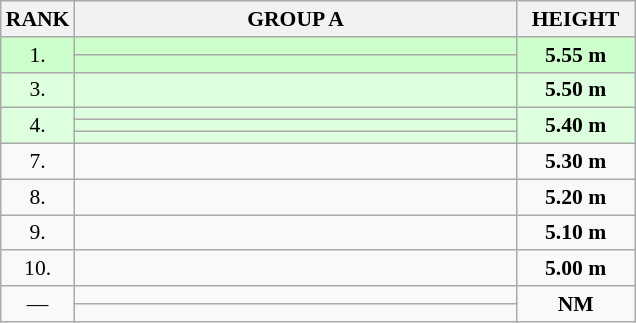<table class="wikitable" style="border-collapse: collapse; font-size: 90%;">
<tr>
<th>RANK</th>
<th style="width: 20em">GROUP A</th>
<th style="width: 5em">HEIGHT</th>
</tr>
<tr style="background:#ccffcc;">
<td rowspan=2 align="center">1.</td>
<td></td>
<td rowspan=2 align="center"><strong>5.55 m</strong></td>
</tr>
<tr style="background:#ccffcc;">
<td></td>
</tr>
<tr style="background:#ddffdd;">
<td align="center">3.</td>
<td></td>
<td align="center"><strong>5.50 m</strong></td>
</tr>
<tr style="background:#ddffdd;">
<td rowspan=3 align="center">4.</td>
<td></td>
<td rowspan=3 align="center"><strong>5.40 m</strong></td>
</tr>
<tr style="background:#ddffdd;">
<td></td>
</tr>
<tr style="background:#ddffdd;">
<td></td>
</tr>
<tr>
<td align="center">7.</td>
<td></td>
<td align="center"><strong>5.30 m</strong></td>
</tr>
<tr>
<td align="center">8.</td>
<td></td>
<td align="center"><strong>5.20 m</strong></td>
</tr>
<tr>
<td align="center">9.</td>
<td></td>
<td align="center"><strong>5.10 m</strong></td>
</tr>
<tr>
<td align="center">10.</td>
<td></td>
<td align="center"><strong>5.00 m</strong></td>
</tr>
<tr>
<td rowspan=2 align="center">—</td>
<td></td>
<td rowspan=2 align="center"><strong>NM</strong></td>
</tr>
<tr>
<td></td>
</tr>
</table>
